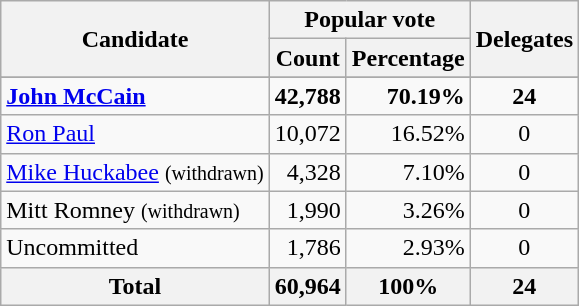<table class="wikitable sortable plainrowheaders" style="text-align:right;">
<tr>
<th rowspan="2">Candidate</th>
<th colspan="2">Popular vote</th>
<th rowspan="2">Delegates</th>
</tr>
<tr>
<th>Count</th>
<th>Percentage</th>
</tr>
<tr>
</tr>
<tr>
<td style="text-align:left;"><strong><a href='#'>John McCain</a></strong></td>
<td><strong>42,788</strong></td>
<td><strong>70.19%</strong></td>
<td style="text-align:center;"><strong>24</strong></td>
</tr>
<tr>
<td style="text-align:left;"><a href='#'>Ron Paul</a></td>
<td>10,072</td>
<td>16.52%</td>
<td style="text-align:center;">0</td>
</tr>
<tr>
<td style="text-align:left;"><a href='#'>Mike Huckabee</a> <small>(withdrawn)</small></td>
<td>4,328</td>
<td>7.10%</td>
<td style="text-align:center;">0</td>
</tr>
<tr>
<td style="text-align:left;">Mitt Romney <small>(withdrawn)</small></td>
<td>1,990</td>
<td>3.26%</td>
<td style="text-align:center;">0</td>
</tr>
<tr>
<td style="text-align:left;">Uncommitted</td>
<td>1,786</td>
<td>2.93%</td>
<td style="text-align:center;">0</td>
</tr>
<tr class="sortbottom">
<th>Total</th>
<th>60,964</th>
<th>100%</th>
<th>24</th>
</tr>
</table>
